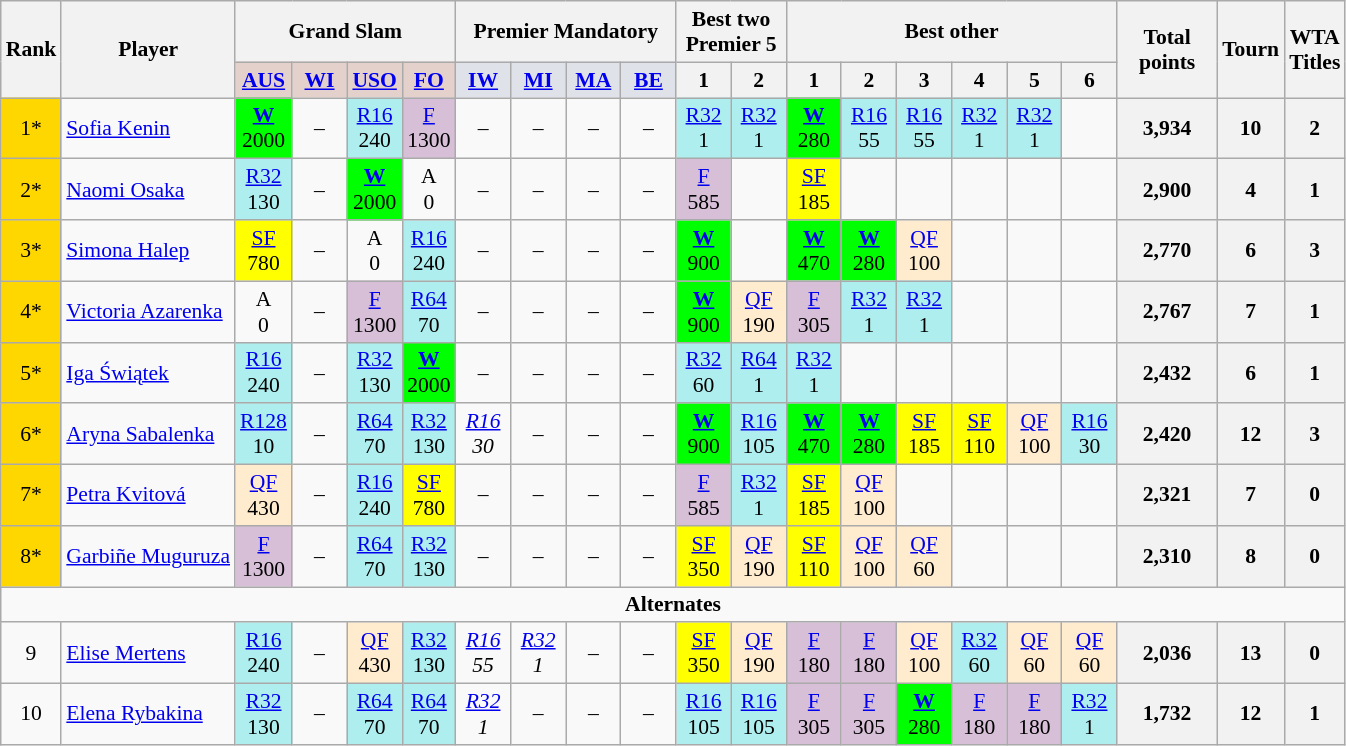<table class="wikitable nowrap" style=font-size:90%;text-align:center>
<tr>
<th rowspan=2>Rank</th>
<th rowspan=2>Player</th>
<th colspan=4>Grand Slam</th>
<th colspan=4>Premier Mandatory</th>
<th colspan=2>Best two <br> Premier 5</th>
<th colspan=6>Best other</th>
<th rowspan=2 width=60>Total <br> points</th>
<th rowspan=2>Tourn</th>
<th rowspan=2>WTA <br> Titles</th>
</tr>
<tr>
<td style="background:#e5d1cb; width:30px;"><strong><a href='#'>AUS</a></strong></td>
<td style="background:#e5d1cb; width:30px;"><strong><a href='#'>WI</a></strong></td>
<td style="background:#e5d1cb; width:30px;"><strong><a href='#'>USO</a></strong></td>
<td style="background:#e5d1cb; width:28px;"><strong><a href='#'>FO</a></strong></td>
<td style="background:#dfe2e9; width:30px;"><strong><a href='#'>IW</a></strong></td>
<td style="background:#dfe2e9; width:30px;"><strong><a href='#'>MI</a></strong></td>
<td style="background:#dfe2e9; width:30px;"><strong><a href='#'>MA</a></strong></td>
<td style="background:#dfe2e9; width:30px;"><strong><a href='#'>BE</a></strong></td>
<th width=30>1</th>
<th width=30>2</th>
<th width=30>1</th>
<th width=30>2</th>
<th width=30>3</th>
<th width=30>4</th>
<th width=30>5</th>
<th width=30>6</th>
</tr>
<tr>
<td bgcolor=gold>1*</td>
<td align="left"> <a href='#'>Sofia Kenin</a></td>
<td bgcolor=lime><strong><a href='#'>W</a></strong><br>2000</td>
<td>–</td>
<td bgcolor=afeeee><a href='#'>R16</a><br>240</td>
<td bgcolor=thistle><a href='#'>F</a><br>1300</td>
<td>–</td>
<td> –</td>
<td> –</td>
<td> –</td>
<td bgcolor=afeeee><a href='#'>R32</a><br>1</td>
<td bgcolor=afeeee><a href='#'>R32</a><br>1</td>
<td bgcolor=lime><strong><a href='#'>W</a></strong><br>280</td>
<td bgcolor=afeeee><a href='#'>R16</a><br>55</td>
<td bgcolor=afeeee><a href='#'>R16</a><br>55</td>
<td bgcolor=afeeee><a href='#'>R32</a><br>1</td>
<td bgcolor=afeeee><a href='#'>R32</a><br>1</td>
<td></td>
<th>3,934</th>
<th>10</th>
<th>2</th>
</tr>
<tr>
<td bgcolor=gold>2*</td>
<td align="left"> <a href='#'>Naomi Osaka</a></td>
<td bgcolor=afeeee><a href='#'>R32</a><br>130</td>
<td>–</td>
<td bgcolor=lime><strong><a href='#'>W</a></strong><br>2000</td>
<td>A<br>0</td>
<td>–</td>
<td> –</td>
<td> –</td>
<td> –</td>
<td bgcolor=thistle><a href='#'>F</a><br>585</td>
<td></td>
<td bgcolor=yellow><a href='#'>SF</a><br>185</td>
<td></td>
<td></td>
<td></td>
<td></td>
<td></td>
<th>2,900</th>
<th>4</th>
<th>1</th>
</tr>
<tr>
<td bgcolor=gold>3*</td>
<td align="left"> <a href='#'>Simona Halep</a></td>
<td bgcolor=yellow><a href='#'>SF</a><br>780</td>
<td>–</td>
<td>A<br>0</td>
<td bgcolor=afeeee><a href='#'>R16</a><br>240</td>
<td>–</td>
<td> –</td>
<td> –</td>
<td> –</td>
<td bgcolor=lime><strong><a href='#'>W</a></strong><br>900</td>
<td></td>
<td bgcolor=lime><strong><a href='#'>W</a></strong><br>470</td>
<td bgcolor=lime><strong><a href='#'>W</a></strong><br>280</td>
<td bgcolor=ffebcd><a href='#'>QF</a><br>100</td>
<td></td>
<td></td>
<td></td>
<th>2,770</th>
<th>6</th>
<th>3</th>
</tr>
<tr>
<td bgcolor=gold>4*</td>
<td align="left"> <a href='#'>Victoria Azarenka</a></td>
<td>A<br>0</td>
<td>–</td>
<td bgcolor=thistle><a href='#'>F</a><br>1300</td>
<td bgcolor=afeeee><a href='#'>R64</a><br>70</td>
<td>–</td>
<td> –</td>
<td> –</td>
<td> –</td>
<td bgcolor=lime><strong><a href='#'>W</a></strong><br>900</td>
<td bgcolor=ffebcd><a href='#'>QF</a><br>190</td>
<td bgcolor=thistle><a href='#'>F</a><br>305</td>
<td bgcolor=afeeee><a href='#'>R32</a><br>1</td>
<td bgcolor=afeeee><a href='#'>R32</a><br>1</td>
<td></td>
<td></td>
<td></td>
<th>2,767</th>
<th>7</th>
<th>1</th>
</tr>
<tr>
<td bgcolor=gold>5*</td>
<td align="left"> <a href='#'>Iga Świątek</a></td>
<td bgcolor=afeeee><a href='#'>R16</a><br>240</td>
<td>–</td>
<td bgcolor=afeeee><a href='#'>R32</a><br>130</td>
<td bgcolor=lime><strong><a href='#'>W</a></strong><br>2000</td>
<td>–</td>
<td> –</td>
<td> –</td>
<td> –</td>
<td bgcolor=afeeee><a href='#'>R32</a><br>60</td>
<td bgcolor=afeeee><a href='#'>R64</a><br>1</td>
<td bgcolor=afeeee><a href='#'>R32</a><br>1</td>
<td></td>
<td></td>
<td></td>
<td></td>
<td></td>
<th>2,432</th>
<th>6</th>
<th>1</th>
</tr>
<tr>
<td bgcolor=gold>6*</td>
<td align="left"> <a href='#'>Aryna Sabalenka</a></td>
<td bgcolor=afeeee><a href='#'>R128</a><br>10</td>
<td>–</td>
<td bgcolor=afeeee><a href='#'>R64</a><br>70</td>
<td bgcolor=afeeee><a href='#'>R32</a><br>130</td>
<td><em><a href='#'>R16</a><br>30</em></td>
<td> –</td>
<td> –</td>
<td> –</td>
<td bgcolor=lime><strong><a href='#'>W</a></strong><br>900</td>
<td bgcolor=afeeee><a href='#'>R16</a><br>105</td>
<td bgcolor=lime><strong><a href='#'>W</a></strong><br>470</td>
<td bgcolor=lime><strong><a href='#'>W</a></strong><br>280</td>
<td bgcolor=yellow><a href='#'>SF</a><br>185</td>
<td bgcolor=yellow><a href='#'>SF</a><br>110</td>
<td bgcolor=ffebcd><a href='#'>QF</a><br>100</td>
<td bgcolor=afeeee><a href='#'>R16</a><br>30</td>
<th>2,420</th>
<th>12</th>
<th>3</th>
</tr>
<tr>
<td bgcolor=gold>7*</td>
<td align="left"> <a href='#'>Petra Kvitová</a></td>
<td bgcolor=ffebcd><a href='#'>QF</a><br>430</td>
<td>–</td>
<td bgcolor=afeeee><a href='#'>R16</a><br>240</td>
<td bgcolor=yellow><a href='#'>SF</a><br>780</td>
<td>–</td>
<td> –</td>
<td> –</td>
<td> –</td>
<td bgcolor=thistle><a href='#'>F</a><br>585</td>
<td bgcolor=afeeee><a href='#'>R32</a><br>1</td>
<td bgcolor=yellow><a href='#'>SF</a><br>185</td>
<td bgcolor=ffebcd><a href='#'>QF</a><br>100</td>
<td></td>
<td></td>
<td></td>
<td></td>
<th>2,321</th>
<th>7</th>
<th>0</th>
</tr>
<tr>
<td bgcolor=gold>8*</td>
<td align="left"> <a href='#'>Garbiñe Muguruza</a></td>
<td bgcolor=thistle><a href='#'>F</a><br>1300</td>
<td>–</td>
<td bgcolor=afeeee><a href='#'>R64</a><br>70</td>
<td bgcolor=afeeee><a href='#'>R32</a><br>130</td>
<td>–</td>
<td> –</td>
<td> –</td>
<td> –</td>
<td bgcolor=yellow><a href='#'>SF</a><br>350</td>
<td bgcolor=ffebcd><a href='#'>QF</a><br>190</td>
<td bgcolor=yellow><a href='#'>SF</a><br>110</td>
<td bgcolor=ffebcd><a href='#'>QF</a><br>100</td>
<td bgcolor=ffebcd><a href='#'>QF</a><br>60</td>
<td></td>
<td></td>
<td></td>
<th>2,310</th>
<th>8</th>
<th>0</th>
</tr>
<tr>
<td colspan="21"><strong>Alternates</strong></td>
</tr>
<tr>
<td>9</td>
<td align="left"> <a href='#'>Elise Mertens</a></td>
<td bgcolor=afeeee><a href='#'>R16</a><br>240</td>
<td>–</td>
<td bgcolor=ffebcd><a href='#'>QF</a><br>430</td>
<td bgcolor=afeeee><a href='#'>R32</a><br>130</td>
<td><em><a href='#'>R16</a><br>55</em></td>
<td><em><a href='#'>R32</a><br>1</em></td>
<td> –</td>
<td> –</td>
<td bgcolor=yellow><a href='#'>SF</a><br>350</td>
<td bgcolor=ffebcd><a href='#'>QF</a><br>190</td>
<td bgcolor=thistle><a href='#'>F</a><br>180</td>
<td bgcolor=thistle><a href='#'>F</a><br>180</td>
<td bgcolor=ffebcd><a href='#'>QF</a><br>100</td>
<td bgcolor=afeeee><a href='#'>R32</a><br>60</td>
<td bgcolor=ffebcd><a href='#'>QF</a><br>60</td>
<td bgcolor=ffebcd><a href='#'>QF</a><br>60</td>
<th>2,036</th>
<th>13</th>
<th>0</th>
</tr>
<tr>
<td>10</td>
<td align="left"> <a href='#'>Elena Rybakina</a></td>
<td bgcolor=afeeee><a href='#'>R32</a><br>130</td>
<td>–</td>
<td bgcolor=afeeee><a href='#'>R64</a><br>70</td>
<td bgcolor=afeeee><a href='#'>R64</a><br>70</td>
<td><em><a href='#'>R32</a><br>1</em></td>
<td> –</td>
<td> –</td>
<td> –</td>
<td bgcolor=afeeee><a href='#'>R16</a><br>105</td>
<td bgcolor=afeeee><a href='#'>R16</a><br>105</td>
<td bgcolor=thistle><a href='#'>F</a><br>305</td>
<td bgcolor=thistle><a href='#'>F</a><br>305</td>
<td bgcolor=lime><strong><a href='#'>W</a></strong><br>280</td>
<td bgcolor=thistle><a href='#'>F</a><br>180</td>
<td bgcolor=thistle><a href='#'>F</a><br>180</td>
<td bgcolor=afeeee><a href='#'>R32</a><br>1</td>
<th>1,732</th>
<th>12</th>
<th>1</th>
</tr>
</table>
